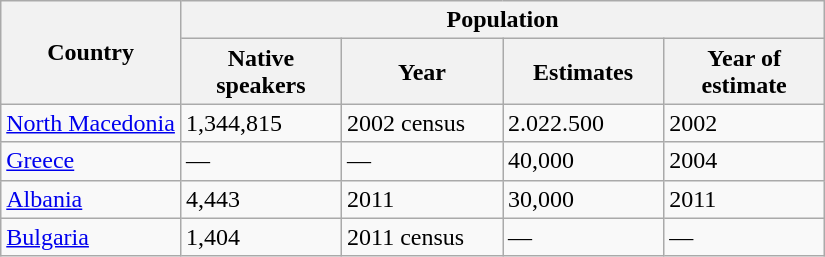<table class="wikitable">
<tr>
<th rowspan=2>Country</th>
<th colspan=4>Population</th>
</tr>
<tr>
<th style="width:100px">Native speakers</th>
<th style="width:100px">Year</th>
<th style="width:100px">Estimates</th>
<th style="width:100px">Year of estimate</th>
</tr>
<tr>
<td><a href='#'>North Macedonia</a></td>
<td>1,344,815</td>
<td>2002 census</td>
<td>2.022.500</td>
<td>2002</td>
</tr>
<tr>
<td><a href='#'>Greece</a></td>
<td>—</td>
<td>—</td>
<td>40,000</td>
<td>2004</td>
</tr>
<tr>
<td><a href='#'>Albania</a></td>
<td>4,443</td>
<td>2011</td>
<td>30,000</td>
<td>2011</td>
</tr>
<tr>
<td><a href='#'>Bulgaria</a></td>
<td>1,404</td>
<td>2011 census</td>
<td>—</td>
<td>—</td>
</tr>
</table>
